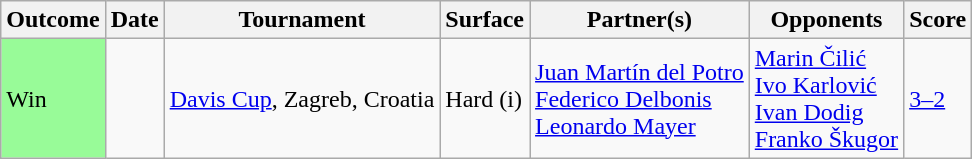<table class="sortable wikitable">
<tr>
<th>Outcome</th>
<th>Date</th>
<th>Tournament</th>
<th>Surface</th>
<th>Partner(s)</th>
<th>Opponents</th>
<th class="unsortable">Score</th>
</tr>
<tr>
<td bgcolor="98FB98">Win</td>
<td><a href='#'></a></td>
<td><a href='#'>Davis Cup</a>, Zagreb, Croatia</td>
<td>Hard (i)</td>
<td> <a href='#'>Juan Martín del Potro</a> <br>  <a href='#'>Federico Delbonis</a> <br>  <a href='#'>Leonardo Mayer</a></td>
<td> <a href='#'>Marin Čilić</a> <br>  <a href='#'>Ivo Karlović</a> <br>  <a href='#'>Ivan Dodig</a> <br>  <a href='#'>Franko Škugor</a></td>
<td><a href='#'>3–2</a></td>
</tr>
</table>
